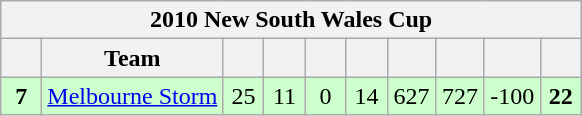<table class="wikitable" style="text-align:center;">
<tr>
<th colspan="11">2010 New South Wales Cup</th>
</tr>
<tr>
<th width="20"></th>
<th>Team</th>
<th width="20"></th>
<th width="20"></th>
<th width="20"></th>
<th width="20"></th>
<th width="25"></th>
<th width="25"></th>
<th width="30"></th>
<th width="20"></th>
</tr>
<tr style="background:#ccffcc;">
<td><strong>7</strong></td>
<td style="text-align:left;"> <a href='#'>Melbourne Storm</a></td>
<td>25</td>
<td>11</td>
<td>0</td>
<td>14</td>
<td>627</td>
<td>727</td>
<td>-100</td>
<td><strong>22</strong></td>
</tr>
</table>
